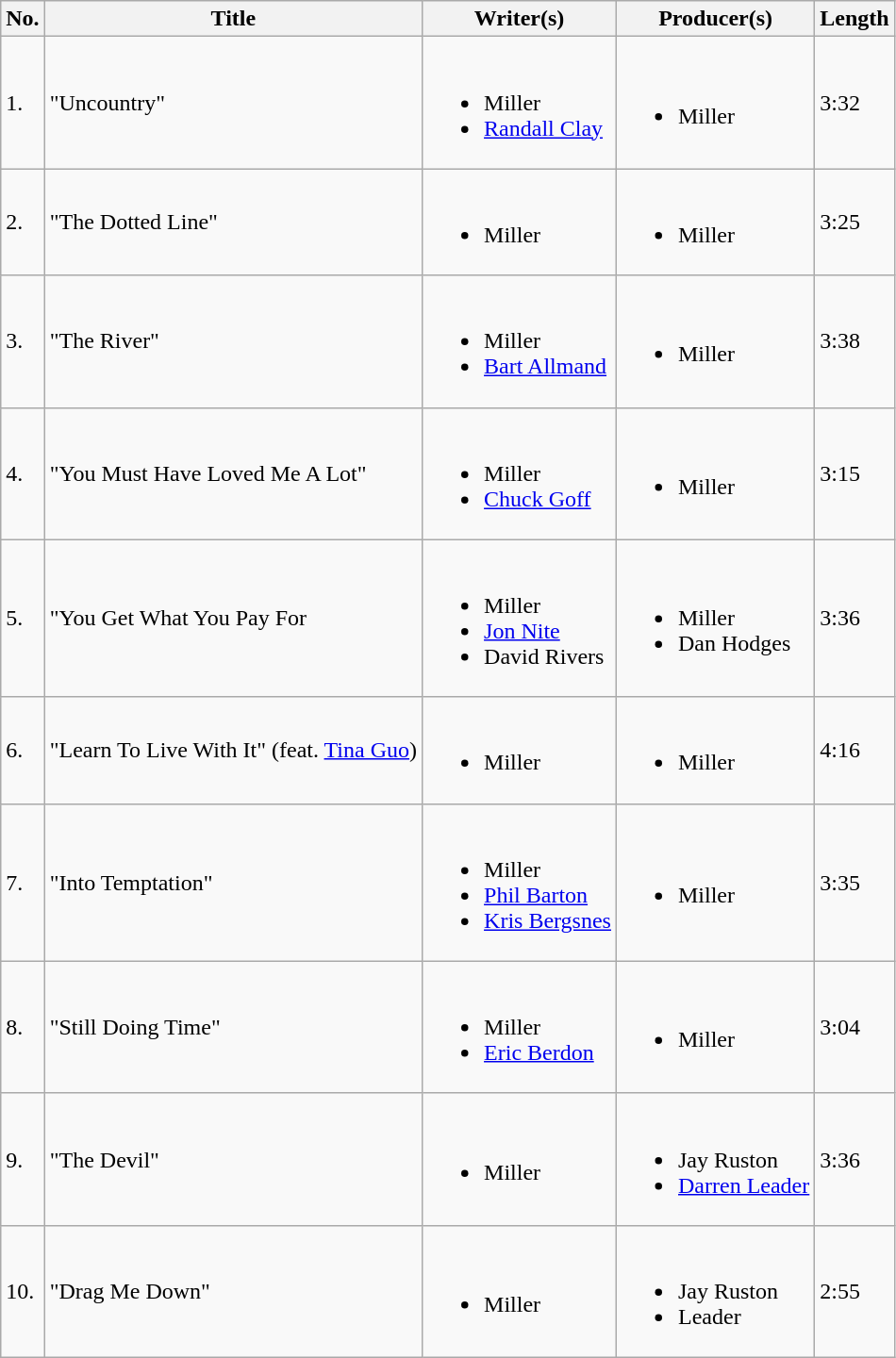<table class="wikitable">
<tr>
<th>No.</th>
<th>Title</th>
<th>Writer(s)</th>
<th>Producer(s)</th>
<th>Length</th>
</tr>
<tr>
<td>1.</td>
<td>"Uncountry"</td>
<td><br><ul><li>Miller</li><li><a href='#'>Randall Clay</a></li></ul></td>
<td><br><ul><li>Miller</li></ul></td>
<td>3:32</td>
</tr>
<tr>
<td>2.</td>
<td>"The Dotted Line"</td>
<td><br><ul><li>Miller</li></ul></td>
<td><br><ul><li>Miller</li></ul></td>
<td>3:25</td>
</tr>
<tr>
<td>3.</td>
<td>"The River"</td>
<td><br><ul><li>Miller</li><li><a href='#'>Bart Allmand</a></li></ul></td>
<td><br><ul><li>Miller</li></ul></td>
<td>3:38</td>
</tr>
<tr>
<td>4.</td>
<td>"You Must Have Loved Me A Lot"</td>
<td><br><ul><li>Miller</li><li><a href='#'>Chuck Goff</a></li></ul></td>
<td><br><ul><li>Miller</li></ul></td>
<td>3:15</td>
</tr>
<tr>
<td>5.</td>
<td>"You Get What You Pay For</td>
<td><br><ul><li>Miller</li><li><a href='#'>Jon Nite</a></li><li>David Rivers</li></ul></td>
<td><br><ul><li>Miller</li><li>Dan Hodges</li></ul></td>
<td>3:36</td>
</tr>
<tr>
<td>6.</td>
<td>"Learn To Live With It" (feat. <a href='#'>Tina Guo</a>)</td>
<td><br><ul><li>Miller</li></ul></td>
<td><br><ul><li>Miller</li></ul></td>
<td>4:16</td>
</tr>
<tr>
<td>7.</td>
<td>"Into Temptation"</td>
<td><br><ul><li>Miller</li><li><a href='#'>Phil Barton</a></li><li><a href='#'>Kris Bergsnes</a></li></ul></td>
<td><br><ul><li>Miller</li></ul></td>
<td>3:35</td>
</tr>
<tr>
<td>8.</td>
<td>"Still Doing Time"</td>
<td><br><ul><li>Miller</li><li><a href='#'>Eric Berdon</a></li></ul></td>
<td><br><ul><li>Miller</li></ul></td>
<td>3:04</td>
</tr>
<tr>
<td>9.</td>
<td>"The Devil"</td>
<td><br><ul><li>Miller</li></ul></td>
<td><br><ul><li>Jay Ruston</li><li><a href='#'>Darren Leader</a></li></ul></td>
<td>3:36</td>
</tr>
<tr>
<td>10.</td>
<td>"Drag Me Down"</td>
<td><br><ul><li>Miller</li></ul></td>
<td><br><ul><li>Jay Ruston</li><li>Leader</li></ul></td>
<td>2:55</td>
</tr>
</table>
